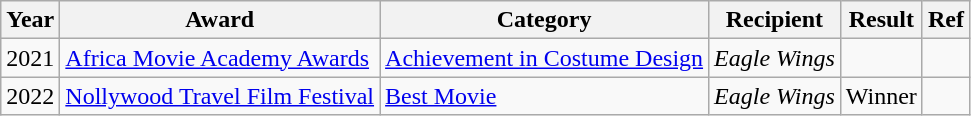<table class="wikitable">
<tr>
<th>Year</th>
<th>Award</th>
<th>Category</th>
<th>Recipient</th>
<th>Result</th>
<th>Ref</th>
</tr>
<tr>
<td>2021</td>
<td><a href='#'>Africa Movie Academy Awards</a></td>
<td><a href='#'>Achievement in Costume Design</a></td>
<td><em>Eagle Wings</em></td>
<td></td>
<td></td>
</tr>
<tr>
<td>2022</td>
<td><a href='#'>Nollywood Travel Film Festival</a></td>
<td><a href='#'>Best Movie</a></td>
<td><em>Eagle Wings</em></td>
<td>Winner</td>
</tr>
</table>
